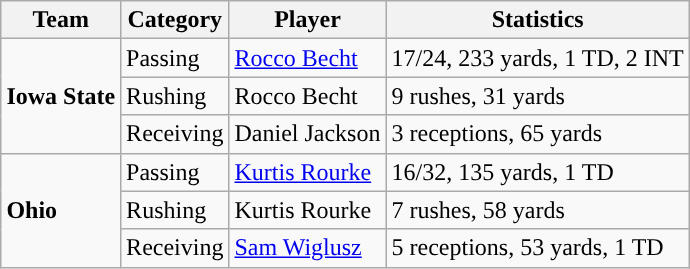<table class="wikitable" style="float: right;">
<tr>
<th>Team</th>
<th>Category</th>
<th>Player</th>
<th>Statistics</th>
</tr>
<tr>
<td rowspan=3><strong>Iowa State</strong></td>
<td>Passing</td>
<td><a href='#'>Rocco Becht</a></td>
<td>17/24, 233 yards, 1 TD, 2 INT</td>
</tr>
<tr>
<td>Rushing</td>
<td>Rocco Becht</td>
<td>9 rushes, 31 yards</td>
</tr>
<tr>
<td>Receiving</td>
<td>Daniel Jackson</td>
<td>3 receptions, 65 yards</td>
</tr>
<tr>
<td rowspan=3><strong>Ohio</strong></td>
<td>Passing</td>
<td><a href='#'>Kurtis Rourke</a></td>
<td>16/32, 135 yards, 1 TD</td>
</tr>
<tr>
<td>Rushing</td>
<td>Kurtis Rourke</td>
<td>7 rushes, 58 yards</td>
</tr>
<tr>
<td>Receiving</td>
<td><a href='#'>Sam Wiglusz</a></td>
<td>5 receptions, 53 yards, 1 TD</td>
</tr>
</table>
